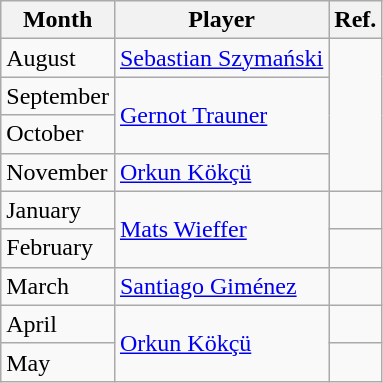<table class="wikitable" style="text-align:left">
<tr>
<th>Month</th>
<th>Player</th>
<th>Ref.</th>
</tr>
<tr>
<td>August</td>
<td> <a href='#'>Sebastian Szymański</a></td>
<td rowspan="4"></td>
</tr>
<tr>
<td>September</td>
<td rowspan="2"> <a href='#'>Gernot Trauner</a></td>
</tr>
<tr>
<td>October</td>
</tr>
<tr>
<td>November</td>
<td> <a href='#'>Orkun Kökçü</a></td>
</tr>
<tr>
<td>January</td>
<td rowspan="2"> <a href='#'>Mats Wieffer</a></td>
<td></td>
</tr>
<tr>
<td>February</td>
<td></td>
</tr>
<tr>
<td>March</td>
<td> <a href='#'>Santiago Giménez</a></td>
<td></td>
</tr>
<tr>
<td>April</td>
<td rowspan="2"> <a href='#'>Orkun Kökçü</a></td>
<td></td>
</tr>
<tr>
<td>May</td>
<td></td>
</tr>
</table>
